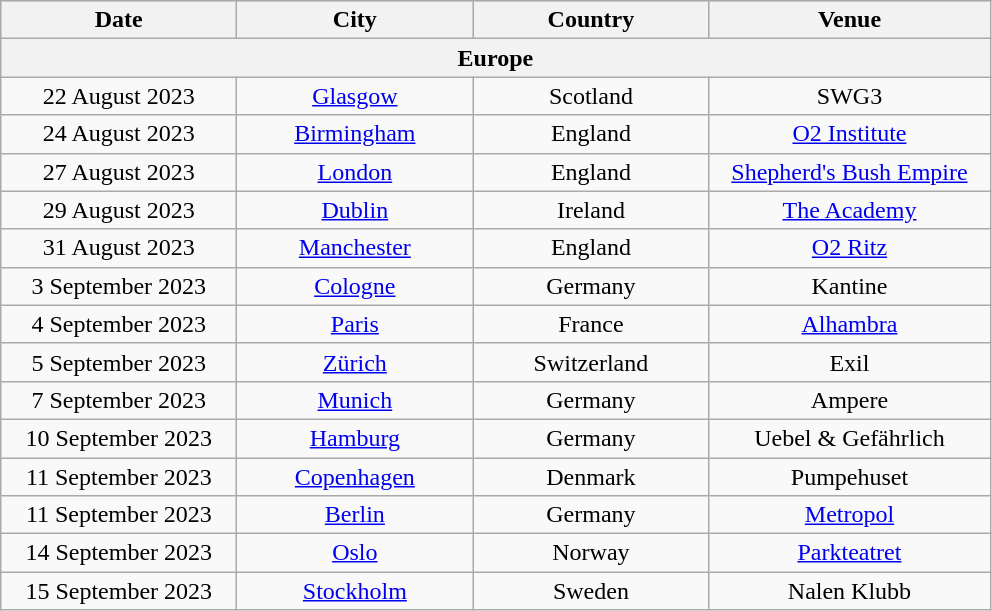<table class="wikitable" style="text-align:center;">
<tr bgcolor="#CCCCCC">
<th width="150" rowspan="1">Date</th>
<th width="150" rowspan="1">City</th>
<th width="150" rowspan="1">Country</th>
<th width="180" rowspan="1">Venue</th>
</tr>
<tr>
<th colspan="7">Europe</th>
</tr>
<tr>
<td>22 August 2023</td>
<td><a href='#'>Glasgow</a></td>
<td>Scotland</td>
<td>SWG3</td>
</tr>
<tr>
<td>24 August 2023</td>
<td><a href='#'>Birmingham</a></td>
<td>England</td>
<td><a href='#'>O2 Institute</a></td>
</tr>
<tr>
<td>27 August 2023</td>
<td><a href='#'>London</a></td>
<td>England</td>
<td><a href='#'>Shepherd's Bush Empire</a></td>
</tr>
<tr>
<td>29 August 2023</td>
<td><a href='#'>Dublin</a></td>
<td>Ireland</td>
<td><a href='#'>The Academy</a></td>
</tr>
<tr>
<td>31 August 2023</td>
<td><a href='#'>Manchester</a></td>
<td>England</td>
<td><a href='#'>O2 Ritz</a></td>
</tr>
<tr>
<td>3 September 2023</td>
<td><a href='#'>Cologne</a></td>
<td>Germany</td>
<td>Kantine</td>
</tr>
<tr>
<td>4 September 2023</td>
<td><a href='#'>Paris</a></td>
<td>France</td>
<td><a href='#'>Alhambra</a></td>
</tr>
<tr>
<td>5 September 2023</td>
<td><a href='#'>Zürich</a></td>
<td>Switzerland</td>
<td>Exil</td>
</tr>
<tr>
<td>7 September 2023</td>
<td><a href='#'>Munich</a></td>
<td>Germany</td>
<td>Ampere</td>
</tr>
<tr>
<td>10 September 2023</td>
<td><a href='#'>Hamburg</a></td>
<td>Germany</td>
<td>Uebel & Gefährlich</td>
</tr>
<tr>
<td>11 September 2023</td>
<td><a href='#'>Copenhagen</a></td>
<td>Denmark</td>
<td>Pumpehuset</td>
</tr>
<tr>
<td>11 September 2023</td>
<td><a href='#'>Berlin</a></td>
<td>Germany</td>
<td><a href='#'>Metropol</a></td>
</tr>
<tr>
<td>14 September 2023</td>
<td><a href='#'>Oslo</a></td>
<td>Norway</td>
<td><a href='#'>Parkteatret</a></td>
</tr>
<tr>
<td>15 September 2023</td>
<td><a href='#'>Stockholm</a></td>
<td>Sweden</td>
<td>Nalen Klubb</td>
</tr>
</table>
